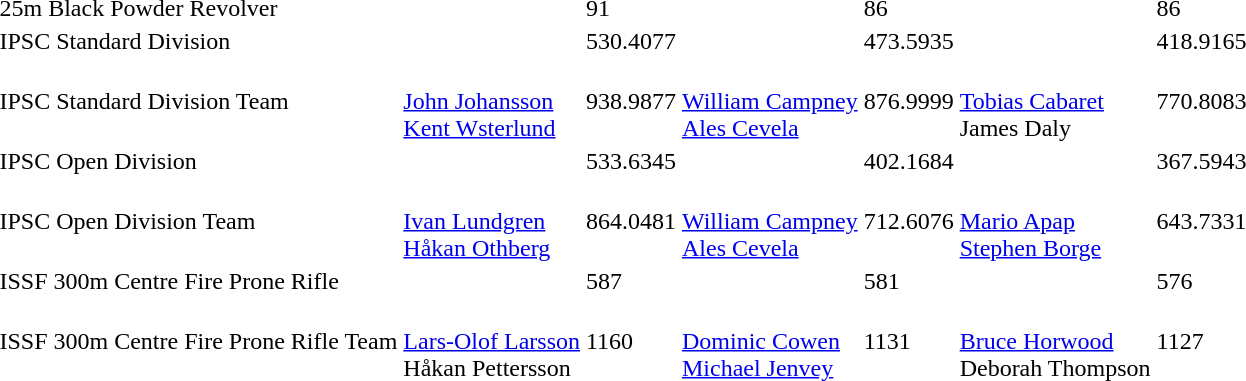<table>
<tr>
<td>25m Black Powder Revolver</td>
<td></td>
<td>91</td>
<td></td>
<td>86</td>
<td></td>
<td>86</td>
</tr>
<tr>
<td>IPSC Standard Division</td>
<td></td>
<td>530.4077</td>
<td></td>
<td>473.5935</td>
<td></td>
<td>418.9165</td>
</tr>
<tr>
<td>IPSC Standard Division Team</td>
<td><br><a href='#'>John Johansson</a><br><a href='#'>Kent Wsterlund</a></td>
<td>938.9877</td>
<td><br><a href='#'>William Campney</a><br><a href='#'>Ales Cevela</a></td>
<td>876.9999</td>
<td><br><a href='#'>Tobias Cabaret</a><br>James Daly</td>
<td>770.8083</td>
</tr>
<tr>
<td>IPSC Open Division</td>
<td></td>
<td>533.6345</td>
<td></td>
<td>402.1684</td>
<td></td>
<td>367.5943</td>
</tr>
<tr>
<td>IPSC Open Division Team</td>
<td><br><a href='#'>Ivan Lundgren</a><br><a href='#'>Håkan Othberg</a></td>
<td>864.0481</td>
<td><br><a href='#'>William Campney</a><br><a href='#'>Ales Cevela</a></td>
<td>712.6076</td>
<td><br><a href='#'>Mario Apap</a><br><a href='#'>Stephen Borge</a></td>
<td>643.7331</td>
</tr>
<tr>
<td>ISSF 300m Centre Fire Prone Rifle</td>
<td></td>
<td>587</td>
<td></td>
<td>581</td>
<td></td>
<td>576</td>
</tr>
<tr>
<td>ISSF 300m Centre Fire Prone Rifle Team</td>
<td><br><a href='#'>Lars-Olof Larsson</a><br>Håkan Pettersson</td>
<td>1160</td>
<td><br><a href='#'>Dominic Cowen</a><br><a href='#'>Michael Jenvey</a></td>
<td>1131</td>
<td><br><a href='#'>Bruce Horwood</a><br>Deborah Thompson</td>
<td>1127</td>
</tr>
</table>
